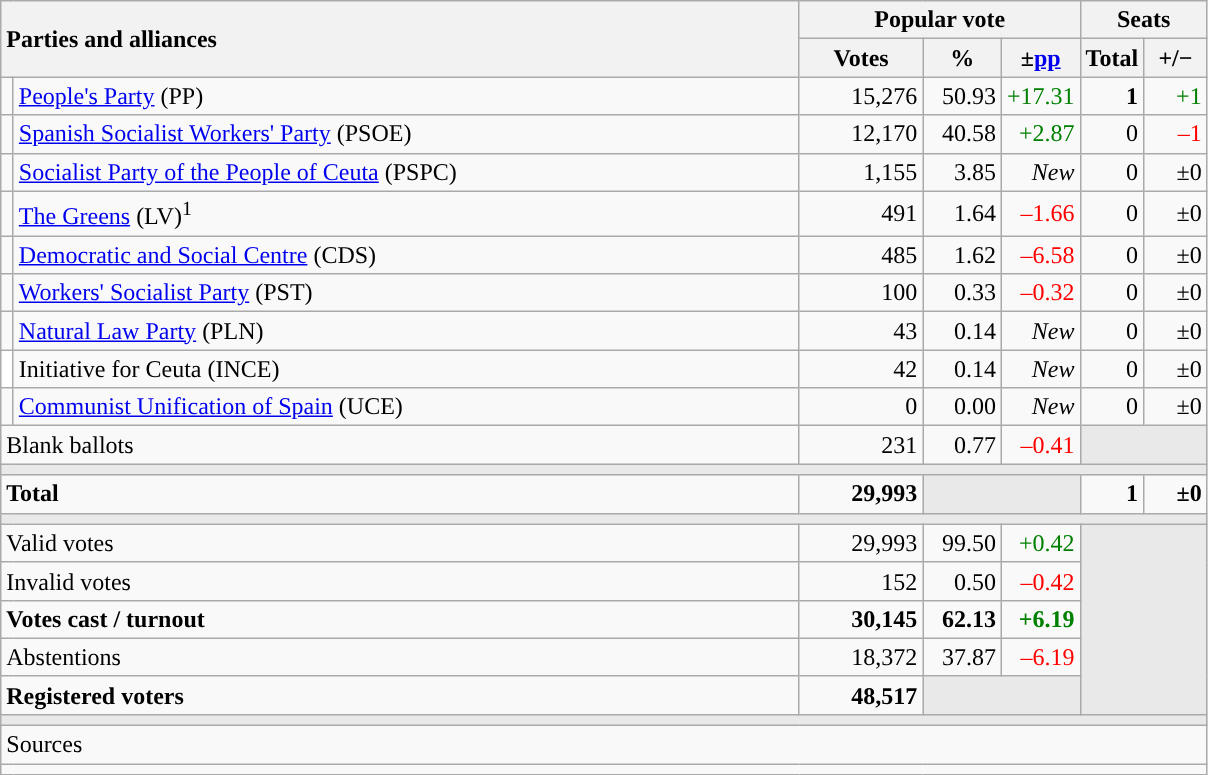<table class="wikitable" style="text-align:right;">
<tr>
<th style="text-align:left;" rowspan="2" colspan="2" width="525">Parties and alliances</th>
<th colspan="3">Popular vote</th>
<th colspan="2">Seats</th>
</tr>
<tr>
<th width="75">Votes</th>
<th width="45">%</th>
<th width="45">±<a href='#'>pp</a></th>
<th width="35">Total</th>
<th width="35">+/−</th>
</tr>
<tr>
<td width="1" style="color:inherit;background:"></td>
<td align="left"><a href='#'>People's Party</a> (PP)</td>
<td>15,276</td>
<td>50.93</td>
<td style="color:green;">+17.31</td>
<td><strong>1</strong></td>
<td style="color:green;">+1</td>
</tr>
<tr>
<td style="color:inherit;background:"></td>
<td align="left"><a href='#'>Spanish Socialist Workers' Party</a> (PSOE)</td>
<td>12,170</td>
<td>40.58</td>
<td style="color:green;">+2.87</td>
<td>0</td>
<td style="color:red;">–1</td>
</tr>
<tr>
<td style="color:inherit;background:"></td>
<td align="left"><a href='#'>Socialist Party of the People of Ceuta</a> (PSPC)</td>
<td>1,155</td>
<td>3.85</td>
<td><em>New</em></td>
<td>0</td>
<td>±0</td>
</tr>
<tr>
<td style="color:inherit;background:"></td>
<td align="left"><a href='#'>The Greens</a> (LV)<sup>1</sup></td>
<td>491</td>
<td>1.64</td>
<td style="color:red;">–1.66</td>
<td>0</td>
<td>±0</td>
</tr>
<tr>
<td style="color:inherit;background:"></td>
<td align="left"><a href='#'>Democratic and Social Centre</a> (CDS)</td>
<td>485</td>
<td>1.62</td>
<td style="color:red;">–6.58</td>
<td>0</td>
<td>±0</td>
</tr>
<tr>
<td style="color:inherit;background:"></td>
<td align="left"><a href='#'>Workers' Socialist Party</a> (PST)</td>
<td>100</td>
<td>0.33</td>
<td style="color:red;">–0.32</td>
<td>0</td>
<td>±0</td>
</tr>
<tr>
<td style="color:inherit;background:"></td>
<td align="left"><a href='#'>Natural Law Party</a> (PLN)</td>
<td>43</td>
<td>0.14</td>
<td><em>New</em></td>
<td>0</td>
<td>±0</td>
</tr>
<tr>
<td bgcolor="white"></td>
<td align="left">Initiative for Ceuta (INCE)</td>
<td>42</td>
<td>0.14</td>
<td><em>New</em></td>
<td>0</td>
<td>±0</td>
</tr>
<tr>
<td style="color:inherit;background:"></td>
<td align="left"><a href='#'>Communist Unification of Spain</a> (UCE)</td>
<td>0</td>
<td>0.00</td>
<td><em>New</em></td>
<td>0</td>
<td>±0</td>
</tr>
<tr>
<td align="left" colspan="2">Blank ballots</td>
<td>231</td>
<td>0.77</td>
<td style="color:red;">–0.41</td>
<td bgcolor="#E9E9E9" colspan="2"></td>
</tr>
<tr>
<td colspan="7" bgcolor="#E9E9E9"></td>
</tr>
<tr style="font-weight:bold;">
<td align="left" colspan="2">Total</td>
<td>29,993</td>
<td bgcolor="#E9E9E9" colspan="2"></td>
<td>1</td>
<td>±0</td>
</tr>
<tr>
<td colspan="7" bgcolor="#E9E9E9"></td>
</tr>
<tr>
<td align="left" colspan="2">Valid votes</td>
<td>29,993</td>
<td>99.50</td>
<td style="color:green;">+0.42</td>
<td bgcolor="#E9E9E9" colspan="2" rowspan="5"></td>
</tr>
<tr>
<td align="left" colspan="2">Invalid votes</td>
<td>152</td>
<td>0.50</td>
<td style="color:red;">–0.42</td>
</tr>
<tr style="font-weight:bold;">
<td align="left" colspan="2">Votes cast / turnout</td>
<td>30,145</td>
<td>62.13</td>
<td style="color:green;">+6.19</td>
</tr>
<tr>
<td align="left" colspan="2">Abstentions</td>
<td>18,372</td>
<td>37.87</td>
<td style="color:red;">–6.19</td>
</tr>
<tr style="font-weight:bold;">
<td align="left" colspan="2">Registered voters</td>
<td>48,517</td>
<td bgcolor="#E9E9E9" colspan="2"></td>
</tr>
<tr>
<td colspan="7" bgcolor="#E9E9E9"></td>
</tr>
<tr>
<td align="left" colspan="7">Sources</td>
</tr>
<tr>
<td colspan="7" style="text-align:left; max-width:790px;"></td>
</tr>
</table>
